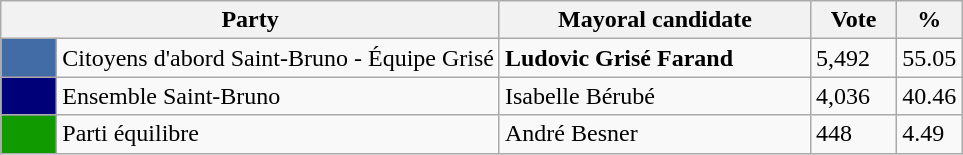<table class="wikitable">
<tr>
<th bgcolor="#DDDDFF" width="230px" colspan="2">Party</th>
<th bgcolor="#DDDDFF" width="200px">Mayoral candidate</th>
<th bgcolor="#DDDDFF" width="50px">Vote</th>
<th bgcolor="#DDDDFF" width="30px">%</th>
</tr>
<tr>
<td bgcolor=#426ca6 width="30px"> </td>
<td>Citoyens d'abord Saint-Bruno - Équipe Grisé</td>
<td><strong>Ludovic Grisé Farand</strong></td>
<td>5,492</td>
<td>55.05</td>
</tr>
<tr>
<td bgcolor=#000079 width="30px"> </td>
<td>Ensemble Saint-Bruno</td>
<td>Isabelle Bérubé</td>
<td>4,036</td>
<td>40.46</td>
</tr>
<tr>
<td bgcolor=#119900  width="30px"> </td>
<td>Parti équilibre</td>
<td>André Besner</td>
<td>448</td>
<td>4.49</td>
</tr>
</table>
